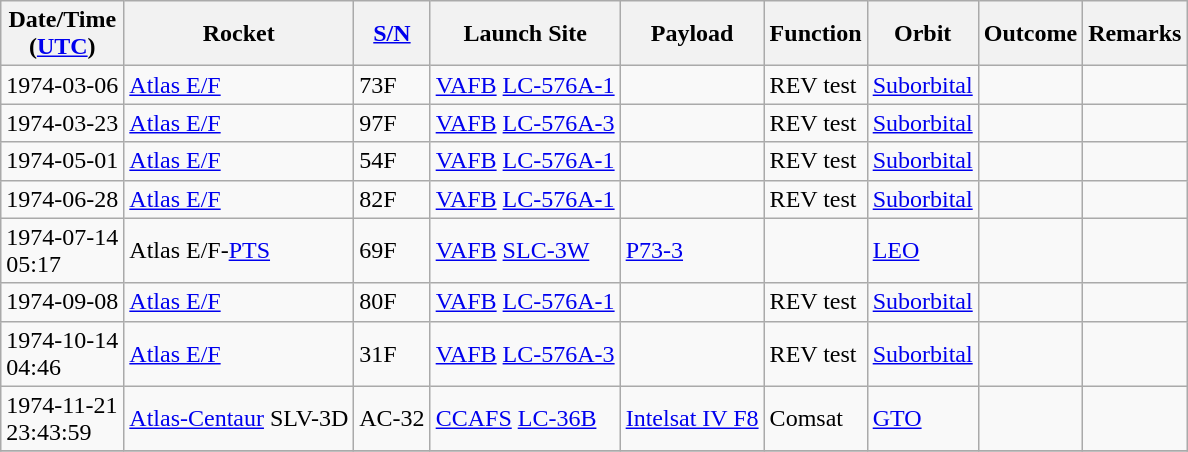<table class="wikitable" style="margin: 1em 1em 1em 0";>
<tr>
<th>Date/Time<br>(<a href='#'>UTC</a>)</th>
<th>Rocket</th>
<th><a href='#'>S/N</a></th>
<th>Launch Site</th>
<th>Payload</th>
<th>Function</th>
<th>Orbit</th>
<th>Outcome</th>
<th>Remarks</th>
</tr>
<tr>
<td>1974-03-06</td>
<td><a href='#'>Atlas E/F</a></td>
<td>73F</td>
<td><a href='#'>VAFB</a> <a href='#'>LC-576A-1</a></td>
<td></td>
<td>REV test</td>
<td><a href='#'>Suborbital</a></td>
<td></td>
<td></td>
</tr>
<tr>
<td>1974-03-23</td>
<td><a href='#'>Atlas E/F</a></td>
<td>97F</td>
<td><a href='#'>VAFB</a> <a href='#'>LC-576A-3</a></td>
<td></td>
<td>REV test</td>
<td><a href='#'>Suborbital</a></td>
<td></td>
<td></td>
</tr>
<tr>
<td>1974-05-01</td>
<td><a href='#'>Atlas E/F</a></td>
<td>54F</td>
<td><a href='#'>VAFB</a> <a href='#'>LC-576A-1</a></td>
<td></td>
<td>REV test</td>
<td><a href='#'>Suborbital</a></td>
<td></td>
<td></td>
</tr>
<tr>
<td>1974-06-28</td>
<td><a href='#'>Atlas E/F</a></td>
<td>82F</td>
<td><a href='#'>VAFB</a> <a href='#'>LC-576A-1</a></td>
<td></td>
<td>REV test</td>
<td><a href='#'>Suborbital</a></td>
<td></td>
<td></td>
</tr>
<tr>
<td>1974-07-14<br>05:17</td>
<td>Atlas E/F-<a href='#'>PTS</a></td>
<td>69F</td>
<td><a href='#'>VAFB</a> <a href='#'>SLC-3W</a></td>
<td><a href='#'>P73-3</a></td>
<td></td>
<td><a href='#'>LEO</a></td>
<td></td>
<td></td>
</tr>
<tr>
<td>1974-09-08</td>
<td><a href='#'>Atlas E/F</a></td>
<td>80F</td>
<td><a href='#'>VAFB</a> <a href='#'>LC-576A-1</a></td>
<td></td>
<td>REV test</td>
<td><a href='#'>Suborbital</a></td>
<td></td>
<td></td>
</tr>
<tr>
<td>1974-10-14<br>04:46</td>
<td><a href='#'>Atlas E/F</a></td>
<td>31F</td>
<td><a href='#'>VAFB</a> <a href='#'>LC-576A-3</a></td>
<td></td>
<td>REV test</td>
<td><a href='#'>Suborbital</a></td>
<td></td>
<td></td>
</tr>
<tr>
<td>1974-11-21<br>23:43:59</td>
<td><a href='#'>Atlas-Centaur</a> SLV-3D</td>
<td>AC-32</td>
<td><a href='#'>CCAFS</a> <a href='#'>LC-36B</a></td>
<td><a href='#'>Intelsat IV F8</a></td>
<td>Comsat</td>
<td><a href='#'>GTO</a></td>
<td></td>
<td></td>
</tr>
<tr>
</tr>
</table>
